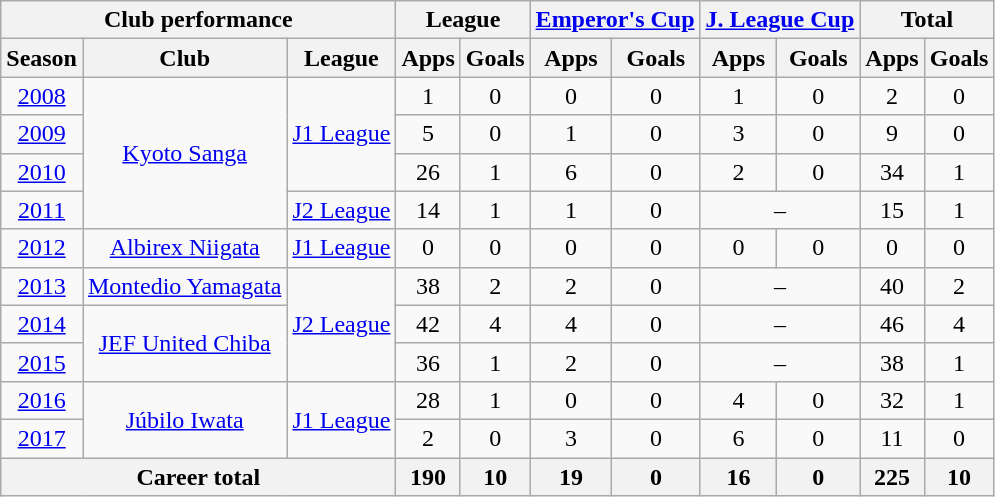<table class="wikitable" style="text-align: center">
<tr>
<th Colspan="3">Club performance</th>
<th Colspan="2">League</th>
<th Colspan="2"><a href='#'>Emperor's Cup</a></th>
<th Colspan="2"><a href='#'>J. League Cup</a></th>
<th Colspan="2">Total</th>
</tr>
<tr>
<th>Season</th>
<th>Club</th>
<th>League</th>
<th>Apps</th>
<th>Goals</th>
<th>Apps</th>
<th>Goals</th>
<th>Apps</th>
<th>Goals</th>
<th>Apps</th>
<th>Goals</th>
</tr>
<tr>
<td><a href='#'>2008</a></td>
<td rowspan="4"><a href='#'>Kyoto Sanga</a></td>
<td rowspan="3"><a href='#'>J1 League</a></td>
<td>1</td>
<td>0</td>
<td>0</td>
<td>0</td>
<td>1</td>
<td>0</td>
<td>2</td>
<td>0</td>
</tr>
<tr>
<td><a href='#'>2009</a></td>
<td>5</td>
<td>0</td>
<td>1</td>
<td>0</td>
<td>3</td>
<td>0</td>
<td>9</td>
<td>0</td>
</tr>
<tr>
<td><a href='#'>2010</a></td>
<td>26</td>
<td>1</td>
<td>6</td>
<td>0</td>
<td>2</td>
<td>0</td>
<td>34</td>
<td>1</td>
</tr>
<tr>
<td><a href='#'>2011</a></td>
<td><a href='#'>J2 League</a></td>
<td>14</td>
<td>1</td>
<td>1</td>
<td>0</td>
<td colspan="2">–</td>
<td>15</td>
<td>1</td>
</tr>
<tr>
<td><a href='#'>2012</a></td>
<td><a href='#'>Albirex Niigata</a></td>
<td><a href='#'>J1 League</a></td>
<td>0</td>
<td>0</td>
<td>0</td>
<td>0</td>
<td>0</td>
<td>0</td>
<td>0</td>
<td>0</td>
</tr>
<tr>
<td><a href='#'>2013</a></td>
<td><a href='#'>Montedio Yamagata</a></td>
<td rowspan="3"><a href='#'>J2 League</a></td>
<td>38</td>
<td>2</td>
<td>2</td>
<td>0</td>
<td colspan="2">–</td>
<td>40</td>
<td>2</td>
</tr>
<tr>
<td><a href='#'>2014</a></td>
<td rowspan="2"><a href='#'>JEF United Chiba</a></td>
<td>42</td>
<td>4</td>
<td>4</td>
<td>0</td>
<td colspan="2">–</td>
<td>46</td>
<td>4</td>
</tr>
<tr>
<td><a href='#'>2015</a></td>
<td>36</td>
<td>1</td>
<td>2</td>
<td>0</td>
<td colspan="2">–</td>
<td>38</td>
<td>1</td>
</tr>
<tr>
<td><a href='#'>2016</a></td>
<td rowspan="2"><a href='#'>Júbilo Iwata</a></td>
<td rowspan="2"><a href='#'>J1 League</a></td>
<td>28</td>
<td>1</td>
<td>0</td>
<td>0</td>
<td>4</td>
<td>0</td>
<td>32</td>
<td>1</td>
</tr>
<tr>
<td><a href='#'>2017</a></td>
<td>2</td>
<td>0</td>
<td>3</td>
<td>0</td>
<td>6</td>
<td>0</td>
<td>11</td>
<td>0</td>
</tr>
<tr>
<th colspan=3>Career total</th>
<th>190</th>
<th>10</th>
<th>19</th>
<th>0</th>
<th>16</th>
<th>0</th>
<th>225</th>
<th>10</th>
</tr>
</table>
